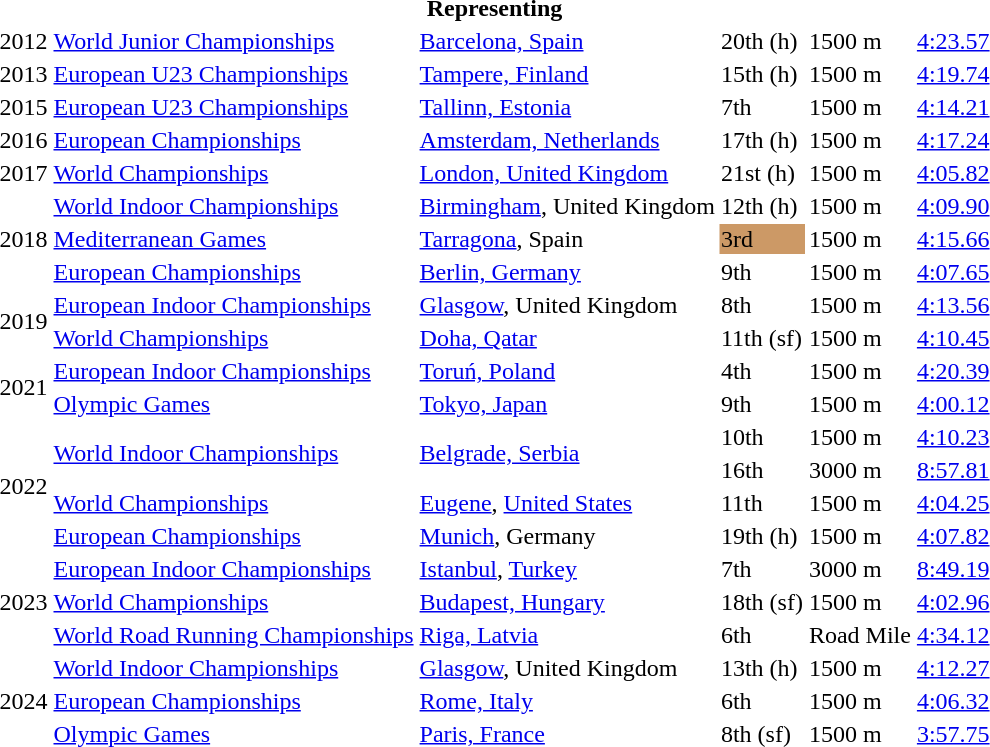<table>
<tr>
<th colspan="6">Representing </th>
</tr>
<tr>
<td>2012</td>
<td><a href='#'>World Junior Championships</a></td>
<td><a href='#'>Barcelona, Spain</a></td>
<td>20th (h)</td>
<td>1500 m</td>
<td><a href='#'>4:23.57</a></td>
</tr>
<tr>
<td>2013</td>
<td><a href='#'>European U23 Championships</a></td>
<td><a href='#'>Tampere, Finland</a></td>
<td>15th (h)</td>
<td>1500 m</td>
<td><a href='#'>4:19.74</a></td>
</tr>
<tr>
<td>2015</td>
<td><a href='#'>European U23 Championships</a></td>
<td><a href='#'>Tallinn, Estonia</a></td>
<td>7th</td>
<td>1500 m</td>
<td><a href='#'>4:14.21</a></td>
</tr>
<tr>
<td>2016</td>
<td><a href='#'>European Championships</a></td>
<td><a href='#'>Amsterdam, Netherlands</a></td>
<td>17th (h)</td>
<td>1500 m</td>
<td><a href='#'>4:17.24</a></td>
</tr>
<tr>
<td>2017</td>
<td><a href='#'>World Championships</a></td>
<td><a href='#'>London, United Kingdom</a></td>
<td>21st (h)</td>
<td>1500 m</td>
<td><a href='#'>4:05.82</a></td>
</tr>
<tr>
<td rowspan=3>2018</td>
<td><a href='#'>World Indoor Championships</a></td>
<td><a href='#'>Birmingham</a>, United Kingdom</td>
<td>12th (h)</td>
<td>1500 m</td>
<td><a href='#'>4:09.90</a></td>
</tr>
<tr>
<td><a href='#'>Mediterranean Games</a></td>
<td><a href='#'>Tarragona</a>, Spain</td>
<td bgcolor=cc9966>3rd</td>
<td>1500 m</td>
<td><a href='#'>4:15.66</a></td>
</tr>
<tr>
<td><a href='#'>European Championships</a></td>
<td><a href='#'>Berlin, Germany</a></td>
<td>9th</td>
<td>1500 m</td>
<td><a href='#'>4:07.65</a></td>
</tr>
<tr>
<td rowspan=2>2019</td>
<td><a href='#'>European Indoor Championships</a></td>
<td><a href='#'>Glasgow</a>, United Kingdom</td>
<td>8th</td>
<td>1500 m</td>
<td><a href='#'>4:13.56</a></td>
</tr>
<tr>
<td><a href='#'>World Championships</a></td>
<td><a href='#'>Doha, Qatar</a></td>
<td>11th (sf)</td>
<td>1500 m</td>
<td><a href='#'>4:10.45</a></td>
</tr>
<tr>
<td rowspan=2>2021</td>
<td><a href='#'>European Indoor Championships</a></td>
<td><a href='#'>Toruń, Poland</a></td>
<td>4th</td>
<td>1500 m</td>
<td><a href='#'>4:20.39</a></td>
</tr>
<tr>
<td><a href='#'>Olympic Games</a></td>
<td><a href='#'>Tokyo, Japan</a></td>
<td>9th</td>
<td>1500 m</td>
<td><a href='#'>4:00.12</a></td>
</tr>
<tr>
<td rowspan=4>2022</td>
<td rowspan=2><a href='#'>World Indoor Championships</a></td>
<td rowspan=2><a href='#'>Belgrade, Serbia</a></td>
<td>10th</td>
<td>1500 m</td>
<td><a href='#'>4:10.23</a></td>
</tr>
<tr>
<td>16th</td>
<td>3000 m</td>
<td><a href='#'>8:57.81</a></td>
</tr>
<tr>
<td><a href='#'>World Championships</a></td>
<td><a href='#'>Eugene</a>, <a href='#'>United States</a></td>
<td>11th</td>
<td>1500 m</td>
<td><a href='#'>4:04.25</a></td>
</tr>
<tr>
<td><a href='#'>European Championships</a></td>
<td><a href='#'>Munich</a>, Germany</td>
<td>19th (h)</td>
<td>1500 m</td>
<td><a href='#'>4:07.82</a></td>
</tr>
<tr>
<td rowspan=3>2023</td>
<td><a href='#'>European Indoor Championships</a></td>
<td><a href='#'>Istanbul</a>, <a href='#'>Turkey</a></td>
<td>7th</td>
<td>3000 m</td>
<td><a href='#'>8:49.19</a></td>
</tr>
<tr>
<td><a href='#'>World Championships</a></td>
<td><a href='#'>Budapest, Hungary</a></td>
<td>18th (sf)</td>
<td>1500 m</td>
<td><a href='#'>4:02.96</a></td>
</tr>
<tr>
<td><a href='#'>World Road Running Championships</a></td>
<td><a href='#'>Riga, Latvia</a></td>
<td>6th</td>
<td>Road Mile</td>
<td><a href='#'>4:34.12</a></td>
</tr>
<tr>
<td rowspan=3>2024</td>
<td><a href='#'>World Indoor Championships</a></td>
<td><a href='#'>Glasgow</a>, United Kingdom</td>
<td>13th (h)</td>
<td>1500 m</td>
<td><a href='#'>4:12.27</a></td>
</tr>
<tr>
<td><a href='#'>European Championships</a></td>
<td><a href='#'>Rome, Italy</a></td>
<td>6th</td>
<td>1500 m</td>
<td><a href='#'>4:06.32</a></td>
</tr>
<tr>
<td><a href='#'>Olympic Games</a></td>
<td><a href='#'>Paris, France</a></td>
<td>8th (sf)</td>
<td>1500 m</td>
<td><a href='#'>3:57.75</a></td>
</tr>
</table>
